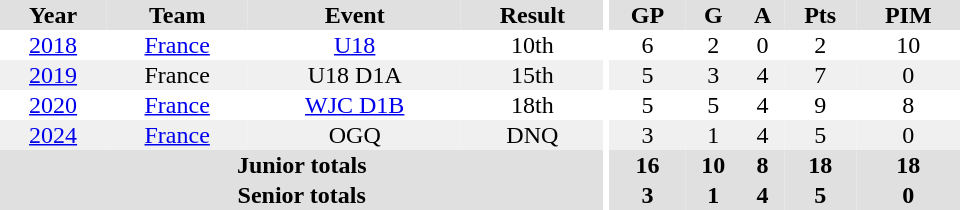<table border="0" cellpadding="1" cellspacing="0" ID="Table3" style="text-align:center; width:40em;">
<tr bgcolor="#e0e0e0">
<th>Year</th>
<th>Team</th>
<th>Event</th>
<th>Result</th>
<th rowspan="99" bgcolor="#fff"></th>
<th>GP</th>
<th>G</th>
<th>A</th>
<th>Pts</th>
<th>PIM</th>
</tr>
<tr>
<td><a href='#'>2018</a></td>
<td><a href='#'>France</a></td>
<td><a href='#'>U18</a></td>
<td>10th</td>
<td>6</td>
<td>2</td>
<td>0</td>
<td>2</td>
<td>10</td>
</tr>
<tr bgcolor="#f0f0f0">
<td><a href='#'>2019</a></td>
<td>France</td>
<td>U18 D1A</td>
<td>15th</td>
<td>5</td>
<td>3</td>
<td>4</td>
<td>7</td>
<td>0</td>
</tr>
<tr>
<td><a href='#'>2020</a></td>
<td><a href='#'>France</a></td>
<td><a href='#'>WJC D1B</a></td>
<td>18th</td>
<td>5</td>
<td>5</td>
<td>4</td>
<td>9</td>
<td>8</td>
</tr>
<tr bgcolor="#f0f0f0">
<td><a href='#'>2024</a></td>
<td><a href='#'>France</a></td>
<td>OGQ</td>
<td>DNQ</td>
<td>3</td>
<td>1</td>
<td>4</td>
<td>5</td>
<td>0</td>
</tr>
<tr bgcolor="#e0e0e0">
<th colspan=4>Junior totals</th>
<th>16</th>
<th>10</th>
<th>8</th>
<th>18</th>
<th>18</th>
</tr>
<tr bgcolor="#e0e0e0">
<th colspan=4>Senior totals</th>
<th>3</th>
<th>1</th>
<th>4</th>
<th>5</th>
<th>0</th>
</tr>
</table>
